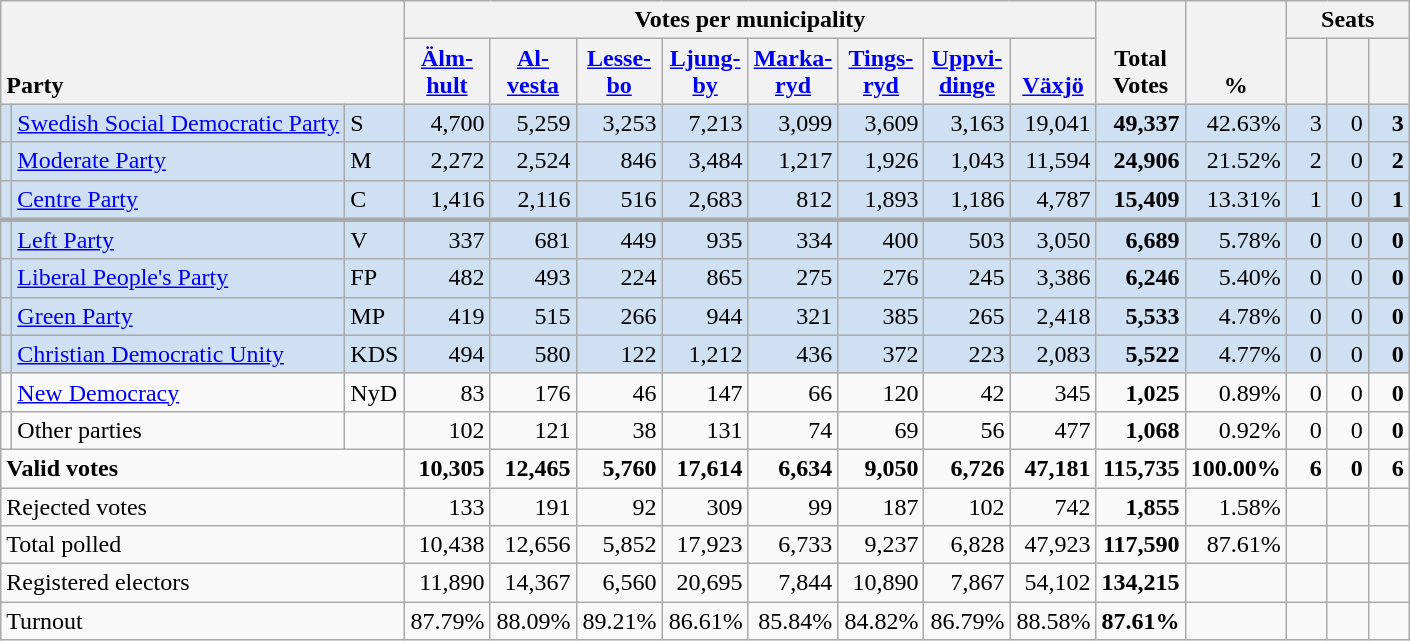<table class="wikitable" border="1" style="text-align:right;">
<tr>
<th style="text-align:left;" valign=bottom rowspan=2 colspan=3>Party</th>
<th colspan=8>Votes per municipality</th>
<th align=center valign=bottom rowspan=2 width="50">Total Votes</th>
<th align=center valign=bottom rowspan=2 width="50">%</th>
<th colspan=3>Seats</th>
</tr>
<tr>
<th align=center valign=bottom width="50"><a href='#'>Älm- hult</a></th>
<th align=center valign=bottom width="50"><a href='#'>Al- vesta</a></th>
<th align=center valign=bottom width="50"><a href='#'>Lesse- bo</a></th>
<th align=center valign=bottom width="50"><a href='#'>Ljung- by</a></th>
<th align=center valign=bottom width="50"><a href='#'>Marka- ryd</a></th>
<th align=center valign=bottom width="50"><a href='#'>Tings- ryd</a></th>
<th align=center valign=bottom width="50"><a href='#'>Uppvi- dinge</a></th>
<th align=center valign=bottom width="50"><a href='#'>Växjö</a></th>
<th align=center valign=bottom width="20"><small></small></th>
<th align=center valign=bottom width="20"><small><a href='#'></a></small></th>
<th align=center valign=bottom width="20"><small></small></th>
</tr>
<tr style="background:#CEE0F2;">
<td></td>
<td align=left style="white-space: nowrap;"><a href='#'>Swedish Social Democratic Party</a></td>
<td align=left>S</td>
<td>4,700</td>
<td>5,259</td>
<td>3,253</td>
<td>7,213</td>
<td>3,099</td>
<td>3,609</td>
<td>3,163</td>
<td>19,041</td>
<td><strong>49,337</strong></td>
<td>42.63%</td>
<td>3</td>
<td>0</td>
<td><strong>3</strong></td>
</tr>
<tr style="background:#CEE0F2;">
<td></td>
<td align=left><a href='#'>Moderate Party</a></td>
<td align=left>M</td>
<td>2,272</td>
<td>2,524</td>
<td>846</td>
<td>3,484</td>
<td>1,217</td>
<td>1,926</td>
<td>1,043</td>
<td>11,594</td>
<td><strong>24,906</strong></td>
<td>21.52%</td>
<td>2</td>
<td>0</td>
<td><strong>2</strong></td>
</tr>
<tr style="background:#CEE0F2;">
<td></td>
<td align=left><a href='#'>Centre Party</a></td>
<td align=left>C</td>
<td>1,416</td>
<td>2,116</td>
<td>516</td>
<td>2,683</td>
<td>812</td>
<td>1,893</td>
<td>1,186</td>
<td>4,787</td>
<td><strong>15,409</strong></td>
<td>13.31%</td>
<td>1</td>
<td>0</td>
<td><strong>1</strong></td>
</tr>
<tr style="background:#CEE0F2; border-top:3px solid darkgray;">
<td></td>
<td align=left><a href='#'>Left Party</a></td>
<td align=left>V</td>
<td>337</td>
<td>681</td>
<td>449</td>
<td>935</td>
<td>334</td>
<td>400</td>
<td>503</td>
<td>3,050</td>
<td><strong>6,689</strong></td>
<td>5.78%</td>
<td>0</td>
<td>0</td>
<td><strong>0</strong></td>
</tr>
<tr style="background:#CEE0F2;">
<td></td>
<td align=left><a href='#'>Liberal People's Party</a></td>
<td align=left>FP</td>
<td>482</td>
<td>493</td>
<td>224</td>
<td>865</td>
<td>275</td>
<td>276</td>
<td>245</td>
<td>3,386</td>
<td><strong>6,246</strong></td>
<td>5.40%</td>
<td>0</td>
<td>0</td>
<td><strong>0</strong></td>
</tr>
<tr style="background:#CEE0F2;">
<td></td>
<td align=left><a href='#'>Green Party</a></td>
<td align=left>MP</td>
<td>419</td>
<td>515</td>
<td>266</td>
<td>944</td>
<td>321</td>
<td>385</td>
<td>265</td>
<td>2,418</td>
<td><strong>5,533</strong></td>
<td>4.78%</td>
<td>0</td>
<td>0</td>
<td><strong>0</strong></td>
</tr>
<tr style="background:#CEE0F2;">
<td></td>
<td align=left><a href='#'>Christian Democratic Unity</a></td>
<td align=left>KDS</td>
<td>494</td>
<td>580</td>
<td>122</td>
<td>1,212</td>
<td>436</td>
<td>372</td>
<td>223</td>
<td>2,083</td>
<td><strong>5,522</strong></td>
<td>4.77%</td>
<td>0</td>
<td>0</td>
<td><strong>0</strong></td>
</tr>
<tr>
<td></td>
<td align=left><a href='#'>New Democracy</a></td>
<td align=left>NyD</td>
<td>83</td>
<td>176</td>
<td>46</td>
<td>147</td>
<td>66</td>
<td>120</td>
<td>42</td>
<td>345</td>
<td><strong>1,025</strong></td>
<td>0.89%</td>
<td>0</td>
<td>0</td>
<td><strong>0</strong></td>
</tr>
<tr>
<td></td>
<td align=left>Other parties</td>
<td></td>
<td>102</td>
<td>121</td>
<td>38</td>
<td>131</td>
<td>74</td>
<td>69</td>
<td>56</td>
<td>477</td>
<td><strong>1,068</strong></td>
<td>0.92%</td>
<td>0</td>
<td>0</td>
<td><strong>0</strong></td>
</tr>
<tr style="font-weight:bold">
<td align=left colspan=3>Valid votes</td>
<td>10,305</td>
<td>12,465</td>
<td>5,760</td>
<td>17,614</td>
<td>6,634</td>
<td>9,050</td>
<td>6,726</td>
<td>47,181</td>
<td>115,735</td>
<td>100.00%</td>
<td>6</td>
<td>0</td>
<td>6</td>
</tr>
<tr>
<td align=left colspan=3>Rejected votes</td>
<td>133</td>
<td>191</td>
<td>92</td>
<td>309</td>
<td>99</td>
<td>187</td>
<td>102</td>
<td>742</td>
<td><strong>1,855</strong></td>
<td>1.58%</td>
<td></td>
<td></td>
<td></td>
</tr>
<tr>
<td align=left colspan=3>Total polled</td>
<td>10,438</td>
<td>12,656</td>
<td>5,852</td>
<td>17,923</td>
<td>6,733</td>
<td>9,237</td>
<td>6,828</td>
<td>47,923</td>
<td><strong>117,590</strong></td>
<td>87.61%</td>
<td></td>
<td></td>
<td></td>
</tr>
<tr>
<td align=left colspan=3>Registered electors</td>
<td>11,890</td>
<td>14,367</td>
<td>6,560</td>
<td>20,695</td>
<td>7,844</td>
<td>10,890</td>
<td>7,867</td>
<td>54,102</td>
<td><strong>134,215</strong></td>
<td></td>
<td></td>
<td></td>
<td></td>
</tr>
<tr>
<td align=left colspan=3>Turnout</td>
<td>87.79%</td>
<td>88.09%</td>
<td>89.21%</td>
<td>86.61%</td>
<td>85.84%</td>
<td>84.82%</td>
<td>86.79%</td>
<td>88.58%</td>
<td><strong>87.61%</strong></td>
<td></td>
<td></td>
<td></td>
<td></td>
</tr>
</table>
